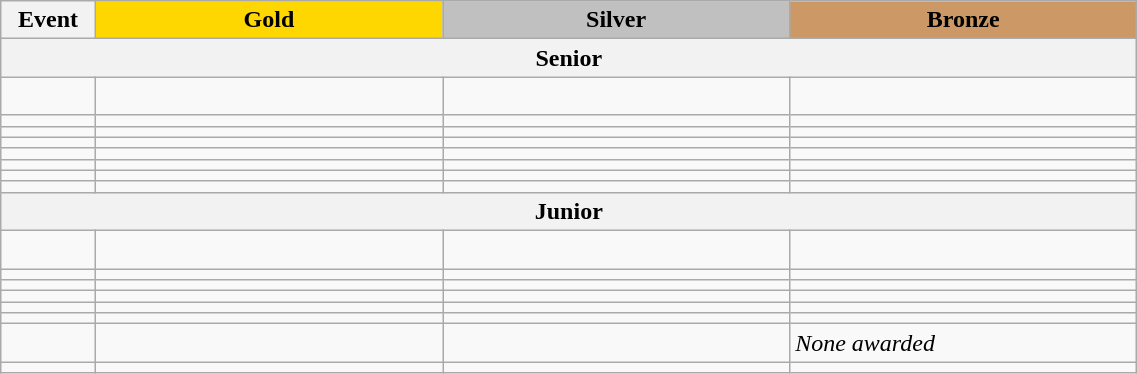<table style="width:60%;" class="wikitable">
<tr>
<th style="text-align:center; width:2%;">Event</th>
<td style="text-align:center; width:15%; background:gold;"><strong>Gold</strong></td>
<td style="text-align:center; width:15%; background:silver;"><strong>Silver</strong></td>
<td style="text-align:center; width:15%; background:#c96;"><strong>Bronze</strong></td>
</tr>
<tr>
<th colspan=4><strong>Senior</strong></th>
</tr>
<tr>
<td></td>
<td><br></td>
<td><br></td>
<td><br></td>
</tr>
<tr>
<td></td>
<td></td>
<td></td>
<td></td>
</tr>
<tr>
<td></td>
<td></td>
<td></td>
<td></td>
</tr>
<tr>
<td></td>
<td></td>
<td></td>
<td></td>
</tr>
<tr>
<td></td>
<td></td>
<td></td>
<td></td>
</tr>
<tr>
<td></td>
<td></td>
<td></td>
<td></td>
</tr>
<tr>
<td></td>
<td></td>
<td></td>
<td></td>
</tr>
<tr>
<td></td>
<td></td>
<td></td>
<td></td>
</tr>
<tr>
<th colspan=4><strong>Junior</strong></th>
</tr>
<tr>
<td></td>
<td><br></td>
<td><br></td>
<td><br></td>
</tr>
<tr>
<td></td>
<td></td>
<td></td>
<td></td>
</tr>
<tr>
<td></td>
<td></td>
<td></td>
<td></td>
</tr>
<tr>
<td></td>
<td></td>
<td></td>
<td></td>
</tr>
<tr>
<td></td>
<td></td>
<td></td>
<td></td>
</tr>
<tr>
<td></td>
<td></td>
<td></td>
<td></td>
</tr>
<tr>
<td></td>
<td></td>
<td></td>
<td><em>None awarded</em></td>
</tr>
<tr>
<td></td>
<td></td>
<td></td>
<td></td>
</tr>
</table>
